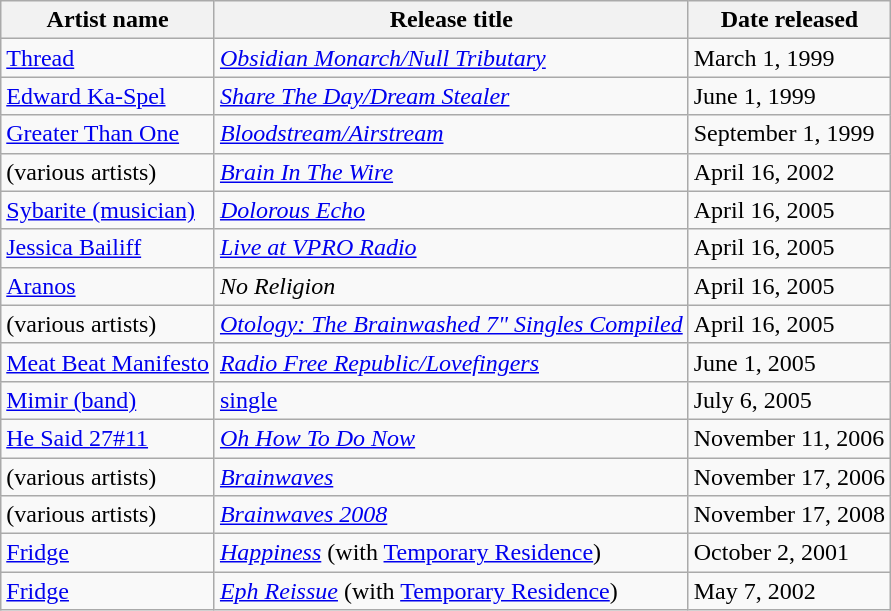<table class="wikitable">
<tr>
<th>Artist name</th>
<th>Release title</th>
<th>Date released</th>
</tr>
<tr>
<td><a href='#'>Thread</a></td>
<td><em><a href='#'>Obsidian Monarch/Null Tributary</a></em></td>
<td>March 1, 1999</td>
</tr>
<tr>
<td><a href='#'>Edward Ka-Spel</a></td>
<td><em><a href='#'>Share The Day/Dream Stealer</a></em></td>
<td>June 1, 1999</td>
</tr>
<tr>
<td><a href='#'>Greater Than One</a></td>
<td><em><a href='#'>Bloodstream/Airstream</a></em></td>
<td>September 1, 1999</td>
</tr>
<tr>
<td>(various artists)</td>
<td><em><a href='#'>Brain In The Wire</a></em></td>
<td>April 16, 2002</td>
</tr>
<tr>
<td><a href='#'>Sybarite (musician)</a></td>
<td><em><a href='#'>Dolorous Echo</a></em></td>
<td>April 16, 2005</td>
</tr>
<tr>
<td><a href='#'>Jessica Bailiff</a></td>
<td><em><a href='#'>Live at VPRO Radio</a></em></td>
<td>April 16, 2005</td>
</tr>
<tr>
<td><a href='#'>Aranos</a></td>
<td><em>No Religion</em></td>
<td>April 16, 2005</td>
</tr>
<tr>
<td>(various artists)</td>
<td><em><a href='#'>Otology: The Brainwashed 7" Singles Compiled</a></em></td>
<td>April 16, 2005</td>
</tr>
<tr>
<td><a href='#'>Meat Beat Manifesto</a></td>
<td><em><a href='#'>Radio Free Republic/Lovefingers</a></em></td>
<td>June 1, 2005</td>
</tr>
<tr>
<td><a href='#'>Mimir (band)</a></td>
<td><a href='#'>single</a></td>
<td>July 6, 2005</td>
</tr>
<tr>
<td><a href='#'>He Said 27#11</a></td>
<td><em><a href='#'>Oh How To Do Now</a></em></td>
<td>November 11, 2006</td>
</tr>
<tr>
<td>(various artists)</td>
<td><a href='#'><em>Brainwaves</em></a></td>
<td>November 17, 2006</td>
</tr>
<tr>
<td>(various artists)</td>
<td><a href='#'><em>Brainwaves 2008</em></a></td>
<td>November 17, 2008</td>
</tr>
<tr>
<td><a href='#'>Fridge</a></td>
<td><em><a href='#'>Happiness</a></em> (with <a href='#'>Temporary Residence</a>)</td>
<td>October 2, 2001</td>
</tr>
<tr>
<td><a href='#'>Fridge</a></td>
<td><em><a href='#'>Eph Reissue</a></em> (with <a href='#'>Temporary Residence</a>)</td>
<td>May 7, 2002</td>
</tr>
</table>
